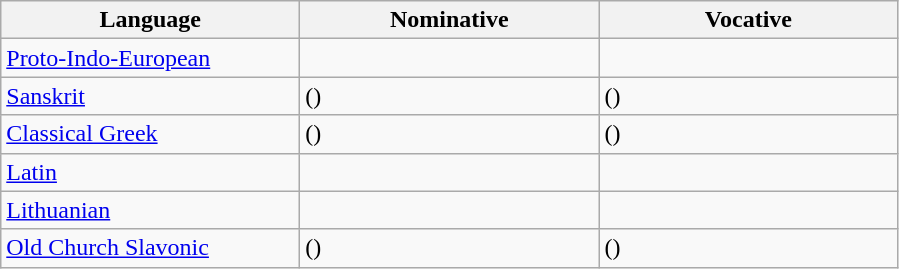<table class="wikitable">
<tr>
<th style="width: 12em">Language</th>
<th style="width: 12em">Nominative</th>
<th style="width: 12em">Vocative</th>
</tr>
<tr>
<td><a href='#'>Proto-Indo-European</a></td>
<td></td>
<td></td>
</tr>
<tr>
<td><a href='#'>Sanskrit</a></td>
<td> ()</td>
<td> ()</td>
</tr>
<tr>
<td><a href='#'>Classical Greek</a></td>
<td> ()</td>
<td> ()</td>
</tr>
<tr>
<td><a href='#'>Latin</a></td>
<td></td>
<td></td>
</tr>
<tr>
<td><a href='#'>Lithuanian</a></td>
<td></td>
<td></td>
</tr>
<tr>
<td><a href='#'>Old Church Slavonic</a></td>
<td> ()</td>
<td> ()</td>
</tr>
</table>
